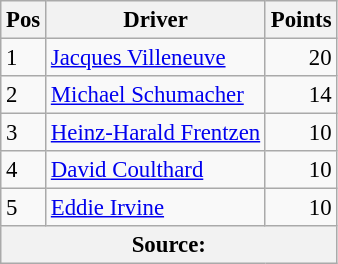<table class="wikitable" style="font-size: 95%;">
<tr>
<th>Pos</th>
<th>Driver</th>
<th>Points</th>
</tr>
<tr>
<td>1</td>
<td> <a href='#'>Jacques Villeneuve</a></td>
<td align="right">20</td>
</tr>
<tr>
<td>2</td>
<td> <a href='#'>Michael Schumacher</a></td>
<td align="right">14</td>
</tr>
<tr>
<td>3</td>
<td> <a href='#'>Heinz-Harald Frentzen</a></td>
<td align="right">10</td>
</tr>
<tr>
<td>4</td>
<td> <a href='#'>David Coulthard</a></td>
<td align="right">10</td>
</tr>
<tr>
<td>5</td>
<td> <a href='#'>Eddie Irvine</a></td>
<td align="right">10</td>
</tr>
<tr>
<th colspan=4>Source: </th>
</tr>
</table>
